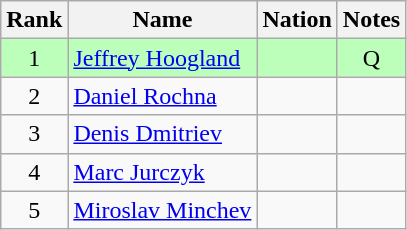<table class="wikitable sortable" style="text-align:center">
<tr>
<th>Rank</th>
<th>Name</th>
<th>Nation</th>
<th>Notes</th>
</tr>
<tr bgcolor=bbffbb>
<td>1</td>
<td align=left><a href='#'>Jeffrey Hoogland</a></td>
<td align=left></td>
<td>Q</td>
</tr>
<tr>
<td>2</td>
<td align=left><a href='#'>Daniel Rochna</a></td>
<td align=left></td>
<td></td>
</tr>
<tr>
<td>3</td>
<td align=left><a href='#'>Denis Dmitriev</a></td>
<td align=left></td>
<td></td>
</tr>
<tr>
<td>4</td>
<td align=left><a href='#'>Marc Jurczyk</a></td>
<td align=left></td>
<td></td>
</tr>
<tr>
<td>5</td>
<td align=left><a href='#'>Miroslav Minchev</a></td>
<td align=left></td>
<td></td>
</tr>
</table>
